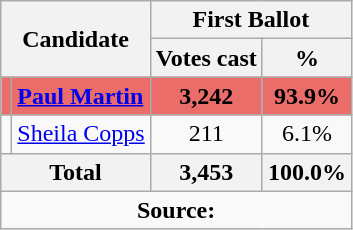<table class="wikitable">
<tr>
<th rowspan="2" colspan="2">Candidate</th>
<th colspan = "2">First Ballot</th>
</tr>
<tr>
<th>Votes cast</th>
<th>%</th>
</tr>
<tr style="background:#EA6D6A">
<td></td>
<td><strong><a href='#'>Paul Martin</a></strong></td>
<td align = "center"><strong>3,242</strong></td>
<td align = "center"><strong>93.9%</strong></td>
</tr>
<tr>
<td></td>
<td><a href='#'>Sheila Copps</a></td>
<td align = "center">211</td>
<td align = "center">6.1%</td>
</tr>
<tr>
<th colspan = "2">Total</th>
<th align = "center">3,453</th>
<th align = "center">100.0%</th>
</tr>
<tr>
<td align="center" colspan=12><strong>Source:</strong>  </td>
</tr>
</table>
